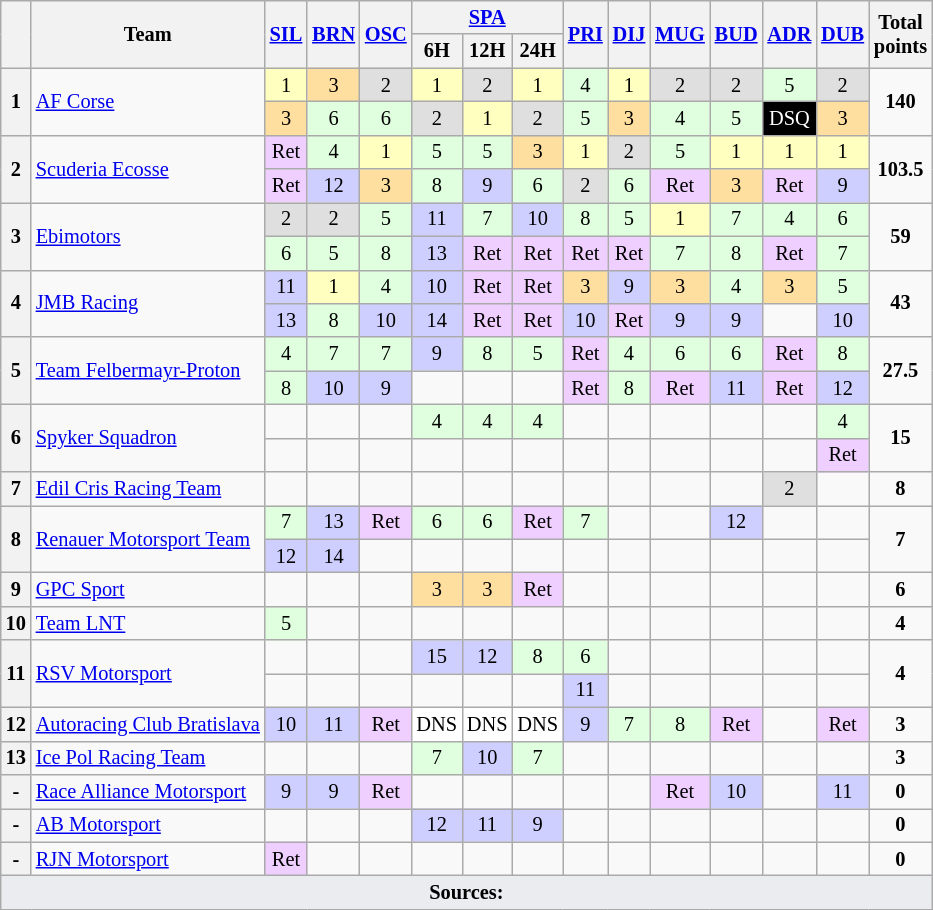<table class="wikitable" style="font-size: 85%; text-align:center;">
<tr>
<th rowspan=2 valign=middle></th>
<th rowspan=2 valign=middle>Team</th>
<th rowspan=2><a href='#'>SIL</a><br></th>
<th rowspan=2><a href='#'>BRN</a><br></th>
<th rowspan=2><a href='#'>OSC</a><br></th>
<th colspan=3><a href='#'>SPA</a> </th>
<th rowspan=2><a href='#'>PRI</a><br></th>
<th rowspan=2><a href='#'>DIJ</a><br></th>
<th rowspan=2><a href='#'>MUG</a><br></th>
<th rowspan=2><a href='#'>BUD</a><br></th>
<th rowspan=2><a href='#'>ADR</a><br></th>
<th rowspan=2><a href='#'>DUB</a><br></th>
<th rowspan=2 valign=middle>Total<br>points</th>
</tr>
<tr>
<th>6H</th>
<th>12H</th>
<th>24H</th>
</tr>
<tr>
<th rowspan=2>1</th>
<td rowspan=2 align=left> <a href='#'>AF Corse</a></td>
<td style="background:#FFFFBF;">1</td>
<td style="background:#FFDF9F;">3</td>
<td style="background:#DFDFDF;">2</td>
<td style="background:#FFFFBF;">1</td>
<td style="background:#DFDFDF;">2</td>
<td style="background:#FFFFBF;">1</td>
<td style="background:#DFFFDF;">4</td>
<td style="background:#FFFFBF;">1</td>
<td style="background:#DFDFDF;">2</td>
<td style="background:#DFDFDF;">2</td>
<td style="background:#DFFFDF;">5</td>
<td style="background:#DFDFDF;">2</td>
<td rowspan=2><strong>140</strong></td>
</tr>
<tr>
<td style="background:#FFDF9F;">3</td>
<td style="background:#DFFFDF;">6</td>
<td style="background:#DFFFDF;">6</td>
<td style="background:#DFDFDF;">2</td>
<td style="background:#FFFFBF;">1</td>
<td style="background:#DFDFDF;">2</td>
<td style="background:#DFFFDF;">5</td>
<td style="background:#FFDF9F;">3</td>
<td style="background:#DFFFDF;">4</td>
<td style="background:#DFFFDF;">5</td>
<td style="background-color:#000000; color:white">DSQ</td>
<td style="background:#FFDF9F;">3</td>
</tr>
<tr>
<th rowspan=2>2</th>
<td rowspan=2 align=left> <a href='#'>Scuderia Ecosse</a></td>
<td style="background:#EFCFFF;">Ret</td>
<td style="background:#DFFFDF;">4</td>
<td style="background:#FFFFBF;">1</td>
<td style="background:#DFFFDF;">5</td>
<td style="background:#DFFFDF;">5</td>
<td style="background:#FFDF9F;">3</td>
<td style="background:#FFFFBF;">1</td>
<td style="background:#DFDFDF;">2</td>
<td style="background:#DFFFDF;">5</td>
<td style="background:#FFFFBF;">1</td>
<td style="background:#FFFFBF;">1</td>
<td style="background:#FFFFBF;">1</td>
<td rowspan=2><strong>103.5</strong></td>
</tr>
<tr>
<td style="background:#EFCFFF;">Ret</td>
<td style="background:#CFCFFF;">12</td>
<td style="background:#FFDF9F;">3</td>
<td style="background:#DFFFDF;">8</td>
<td style="background:#CFCFFF;">9</td>
<td style="background:#DFFFDF;">6</td>
<td style="background:#DFDFDF;">2</td>
<td style="background:#DFFFDF;">6</td>
<td style="background:#EFCFFF;">Ret</td>
<td style="background:#FFDF9F;">3</td>
<td style="background:#EFCFFF;">Ret</td>
<td style="background:#CFCFFF;">9</td>
</tr>
<tr>
<th rowspan=2>3</th>
<td rowspan=2 align=left> <a href='#'>Ebimotors</a></td>
<td style="background:#DFDFDF;">2</td>
<td style="background:#DFDFDF;">2</td>
<td style="background:#DFFFDF;">5</td>
<td style="background:#CFCFFF;">11</td>
<td style="background:#DFFFDF;">7</td>
<td style="background:#CFCFFF;">10</td>
<td style="background:#DFFFDF;">8</td>
<td style="background:#DFFFDF;">5</td>
<td style="background:#FFFFBF;">1</td>
<td style="background:#DFFFDF;">7</td>
<td style="background:#DFFFDF;">4</td>
<td style="background:#DFFFDF;">6</td>
<td rowspan=2><strong>59</strong></td>
</tr>
<tr>
<td style="background:#DFFFDF;">6</td>
<td style="background:#DFFFDF;">5</td>
<td style="background:#DFFFDF;">8</td>
<td style="background:#CFCFFF;">13</td>
<td style="background:#EFCFFF;">Ret</td>
<td style="background:#EFCFFF;">Ret</td>
<td style="background:#EFCFFF;">Ret</td>
<td style="background:#EFCFFF;">Ret</td>
<td style="background:#DFFFDF;">7</td>
<td style="background:#DFFFDF;">8</td>
<td style="background:#EFCFFF;">Ret</td>
<td style="background:#DFFFDF;">7</td>
</tr>
<tr>
<th rowspan=2>4</th>
<td rowspan=2 align=left> <a href='#'>JMB Racing</a></td>
<td style="background:#CFCFFF;">11</td>
<td style="background:#FFFFBF;">1</td>
<td style="background:#DFFFDF;">4</td>
<td style="background:#CFCFFF;">10</td>
<td style="background:#EFCFFF;">Ret</td>
<td style="background:#EFCFFF;">Ret</td>
<td style="background:#FFDF9F;">3</td>
<td style="background:#CFCFFF;">9</td>
<td style="background:#FFDF9F;">3</td>
<td style="background:#DFFFDF;">4</td>
<td style="background:#FFDF9F;">3</td>
<td style="background:#DFFFDF;">5</td>
<td rowspan=2><strong>43</strong></td>
</tr>
<tr>
<td style="background:#CFCFFF;">13</td>
<td style="background:#DFFFDF;">8</td>
<td style="background:#CFCFFF;">10</td>
<td style="background:#CFCFFF;">14</td>
<td style="background:#EFCFFF;">Ret</td>
<td style="background:#EFCFFF;">Ret</td>
<td style="background:#CFCFFF;">10</td>
<td style="background:#EFCFFF;">Ret</td>
<td style="background:#CFCFFF;">9</td>
<td style="background:#CFCFFF;">9</td>
<td></td>
<td style="background:#CFCFFF;">10</td>
</tr>
<tr>
<th rowspan=2>5</th>
<td rowspan=2 align=left> <a href='#'>Team Felbermayr-Proton</a></td>
<td style="background:#DFFFDF;">4</td>
<td style="background:#DFFFDF;">7</td>
<td style="background:#DFFFDF;">7</td>
<td style="background:#CFCFFF;">9</td>
<td style="background:#DFFFDF;">8</td>
<td style="background:#DFFFDF;">5</td>
<td style="background:#EFCFFF;">Ret</td>
<td style="background:#DFFFDF;">4</td>
<td style="background:#DFFFDF;">6</td>
<td style="background:#DFFFDF;">6</td>
<td style="background:#EFCFFF;">Ret</td>
<td style="background:#DFFFDF;">8</td>
<td rowspan=2><strong>27.5</strong></td>
</tr>
<tr>
<td style="background:#DFFFDF;">8</td>
<td style="background:#CFCFFF;">10</td>
<td style="background:#CFCFFF;">9</td>
<td></td>
<td></td>
<td></td>
<td style="background:#EFCFFF;">Ret</td>
<td style="background:#DFFFDF;">8</td>
<td style="background:#EFCFFF;">Ret</td>
<td style="background:#CFCFFF;">11</td>
<td style="background:#EFCFFF;">Ret</td>
<td style="background:#CFCFFF;">12</td>
</tr>
<tr>
<th rowspan=2>6</th>
<td rowspan=2 align=left> <a href='#'>Spyker Squadron</a></td>
<td></td>
<td></td>
<td></td>
<td style="background:#DFFFDF;">4</td>
<td style="background:#DFFFDF;">4</td>
<td style="background:#DFFFDF;">4</td>
<td></td>
<td></td>
<td></td>
<td></td>
<td></td>
<td style="background:#DFFFDF;">4</td>
<td rowspan=2><strong>15</strong></td>
</tr>
<tr>
<td></td>
<td></td>
<td></td>
<td></td>
<td></td>
<td></td>
<td></td>
<td></td>
<td></td>
<td></td>
<td></td>
<td style="background:#EFCFFF;">Ret</td>
</tr>
<tr>
<th>7</th>
<td align=left> <a href='#'>Edil Cris Racing Team</a></td>
<td></td>
<td></td>
<td></td>
<td></td>
<td></td>
<td></td>
<td></td>
<td></td>
<td></td>
<td></td>
<td style="background:#DFDFDF;">2</td>
<td></td>
<td><strong>8</strong></td>
</tr>
<tr>
<th rowspan=2>8</th>
<td rowspan=2 align=left> <a href='#'>Renauer Motorsport Team</a></td>
<td style="background:#DFFFDF;">7</td>
<td style="background:#CFCFFF;">13</td>
<td style="background:#EFCFFF;">Ret</td>
<td style="background:#DFFFDF;">6</td>
<td style="background:#DFFFDF;">6</td>
<td style="background:#EFCFFF;">Ret</td>
<td style="background:#DFFFDF;">7</td>
<td></td>
<td></td>
<td style="background:#CFCFFF;">12</td>
<td></td>
<td></td>
<td rowspan=2><strong>7</strong></td>
</tr>
<tr>
<td style="background:#CFCFFF;">12</td>
<td style="background:#CFCFFF;">14</td>
<td></td>
<td></td>
<td></td>
<td></td>
<td></td>
<td></td>
<td></td>
<td></td>
<td></td>
<td></td>
</tr>
<tr>
<th>9</th>
<td align=left> <a href='#'>GPC Sport</a></td>
<td></td>
<td></td>
<td></td>
<td style="background:#FFDF9F;">3</td>
<td style="background:#FFDF9F;">3</td>
<td style="background:#EFCFFF;">Ret</td>
<td></td>
<td></td>
<td></td>
<td></td>
<td></td>
<td></td>
<td><strong>6</strong></td>
</tr>
<tr>
<th>10</th>
<td align=left> <a href='#'>Team LNT</a></td>
<td style="background:#DFFFDF;">5</td>
<td></td>
<td></td>
<td></td>
<td></td>
<td></td>
<td></td>
<td></td>
<td></td>
<td></td>
<td></td>
<td></td>
<td><strong>4</strong></td>
</tr>
<tr>
<th rowspan=2>11</th>
<td rowspan=2 align=left> <a href='#'>RSV Motorsport</a></td>
<td></td>
<td></td>
<td></td>
<td style="background:#CFCFFF;">15</td>
<td style="background:#CFCFFF;">12</td>
<td style="background:#DFFFDF;">8</td>
<td style="background:#DFFFDF;">6</td>
<td></td>
<td></td>
<td></td>
<td></td>
<td></td>
<td rowspan=2><strong>4</strong></td>
</tr>
<tr>
<td></td>
<td></td>
<td></td>
<td></td>
<td></td>
<td></td>
<td style="background:#CFCFFF;">11</td>
<td></td>
<td></td>
<td></td>
<td></td>
<td></td>
</tr>
<tr>
<th>12</th>
<td align=left> <a href='#'>Autoracing Club Bratislava</a></td>
<td style="background:#CFCFFF;">10</td>
<td style="background:#CFCFFF;">11</td>
<td style="background:#EFCFFF;">Ret</td>
<td style="background:#FFFFFF;">DNS</td>
<td style="background:#FFFFFF;">DNS</td>
<td style="background:#FFFFFF;">DNS</td>
<td style="background:#CFCFFF;">9</td>
<td style="background:#DFFFDF;">7</td>
<td style="background:#DFFFDF;">8</td>
<td style="background:#EFCFFF;">Ret</td>
<td></td>
<td style="background:#EFCFFF;">Ret</td>
<td><strong>3</strong></td>
</tr>
<tr>
<th>13</th>
<td align=left> <a href='#'>Ice Pol Racing Team</a></td>
<td></td>
<td></td>
<td></td>
<td style="background:#DFFFDF;">7</td>
<td style="background:#CFCFFF;">10</td>
<td style="background:#DFFFDF;">7</td>
<td></td>
<td></td>
<td></td>
<td></td>
<td></td>
<td></td>
<td><strong>3</strong></td>
</tr>
<tr>
<th>-</th>
<td align=left> <a href='#'>Race Alliance Motorsport</a></td>
<td style="background:#CFCFFF;">9</td>
<td style="background:#CFCFFF;">9</td>
<td style="background:#EFCFFF;">Ret</td>
<td></td>
<td></td>
<td></td>
<td></td>
<td></td>
<td style="background:#EFCFFF;">Ret</td>
<td style="background:#CFCFFF;">10</td>
<td></td>
<td style="background:#CFCFFF;">11</td>
<td><strong>0</strong></td>
</tr>
<tr>
<th>-</th>
<td align=left> <a href='#'>AB Motorsport</a></td>
<td></td>
<td></td>
<td></td>
<td style="background:#CFCFFF;">12</td>
<td style="background:#CFCFFF;">11</td>
<td style="background:#CFCFFF;">9</td>
<td></td>
<td></td>
<td></td>
<td></td>
<td></td>
<td></td>
<td><strong>0</strong></td>
</tr>
<tr>
<th>-</th>
<td align=left> <a href='#'>RJN Motorsport</a></td>
<td style="background:#EFCFFF;">Ret</td>
<td></td>
<td></td>
<td></td>
<td></td>
<td></td>
<td></td>
<td></td>
<td></td>
<td></td>
<td></td>
<td></td>
<td><strong>0</strong></td>
</tr>
<tr class="sortbottom">
<td colspan="17" style="background-color:#EAECF0;text-align:center"><strong>Sources:</strong></td>
</tr>
</table>
